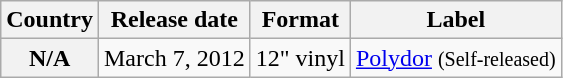<table class="wikitable plainrowheaders">
<tr>
<th scope="col">Country</th>
<th scope="col">Release date</th>
<th scope="col">Format</th>
<th scope="col">Label</th>
</tr>
<tr>
<th scope="row">N/A</th>
<td>March 7, 2012</td>
<td>12" vinyl</td>
<td><a href='#'>Polydor</a> <small>(Self-released)</small></td>
</tr>
</table>
